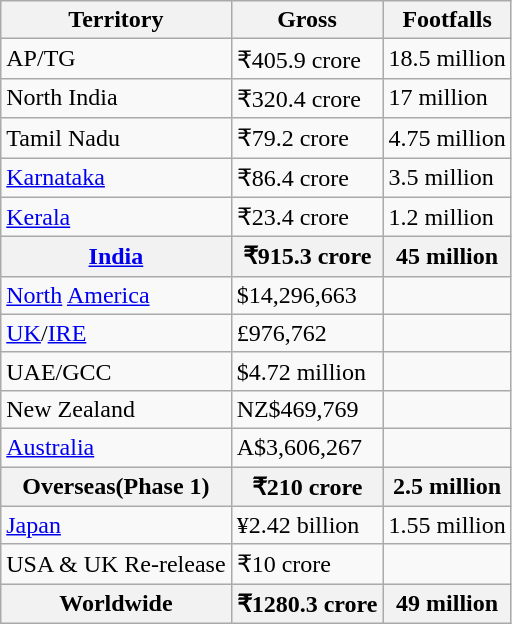<table class="wikitable">
<tr>
<th>Territory</th>
<th>Gross</th>
<th>Footfalls</th>
</tr>
<tr>
<td>AP/TG</td>
<td>₹405.9 crore</td>
<td>18.5 million</td>
</tr>
<tr>
<td>North India</td>
<td>₹320.4 crore</td>
<td>17 million</td>
</tr>
<tr>
<td>Tamil Nadu</td>
<td>₹79.2 crore</td>
<td>4.75 million</td>
</tr>
<tr>
<td><a href='#'>Karnataka</a></td>
<td>₹86.4 crore</td>
<td>3.5 million</td>
</tr>
<tr>
<td><a href='#'>Kerala</a></td>
<td>₹23.4 crore</td>
<td>1.2 million</td>
</tr>
<tr>
<th><a href='#'>India</a></th>
<th>₹915.3 crore</th>
<th>45 million</th>
</tr>
<tr>
<td><a href='#'>North</a> <a href='#'>America</a></td>
<td>$14,296,663</td>
<td></td>
</tr>
<tr>
<td><a href='#'>UK</a>/<a href='#'>IRE</a></td>
<td>£976,762</td>
<td></td>
</tr>
<tr>
<td>UAE/GCC</td>
<td>$4.72 million </td>
<td></td>
</tr>
<tr>
<td>New Zealand</td>
<td>NZ$469,769</td>
<td></td>
</tr>
<tr>
<td><a href='#'>Australia</a></td>
<td>A$3,606,267</td>
<td></td>
</tr>
<tr>
<th>Overseas(Phase 1)</th>
<th>₹210 crore</th>
<th>2.5 million</th>
</tr>
<tr>
<td><a href='#'>Japan</a></td>
<td>¥2.42 billion</td>
<td>1.55 million</td>
</tr>
<tr>
<td>USA & UK Re-release</td>
<td>₹10 crore</td>
<td></td>
</tr>
<tr>
<th>Worldwide</th>
<th>₹1280.3 crore</th>
<th>49 million</th>
</tr>
</table>
